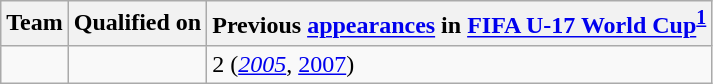<table class="wikitable sortable">
<tr>
<th>Team</th>
<th>Qualified on</th>
<th data-sort-type="number">Previous <a href='#'>appearances</a> in <a href='#'>FIFA U-17 World Cup</a><sup><strong><a href='#'>1</a></strong></sup></th>
</tr>
<tr>
<td></td>
<td></td>
<td>2 (<em><a href='#'>2005</a></em>, <a href='#'>2007</a>)</td>
</tr>
</table>
